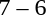<table style="text-align:center">
<tr>
<th width=200></th>
<th width=100></th>
<th width=200></th>
</tr>
<tr>
<td align=right><strong></strong></td>
<td>7 – 6</td>
<td align=left></td>
</tr>
</table>
